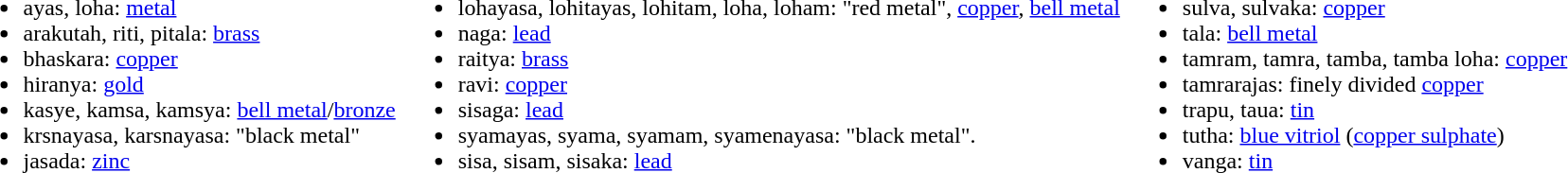<table>
<tr>
<td valign="top"><br><ul><li>ayas, loha: <a href='#'>metal</a></li><li>arakutah, riti, pitala: <a href='#'>brass</a></li><li>bhaskara: <a href='#'>copper</a></li><li>hiranya: <a href='#'>gold</a></li><li>kasye, kamsa, kamsya: <a href='#'>bell metal</a>/<a href='#'>bronze</a></li><li>krsnayasa, karsnayasa: "black metal"</li><li>jasada: <a href='#'>zinc</a></li></ul></td>
<td valign="top"><br><ul><li>lohayasa, lohitayas, lohitam, loha, loham: "red metal", <a href='#'>copper</a>, <a href='#'>bell metal</a></li><li>naga: <a href='#'>lead</a></li><li>raitya: <a href='#'>brass</a></li><li>ravi: <a href='#'>copper</a></li><li>sisaga: <a href='#'>lead</a></li><li>syamayas, syama, syamam, syamenayasa: "black metal".</li><li>sisa, sisam, sisaka: <a href='#'>lead</a></li></ul></td>
<td valign="top"><br><ul><li>sulva, sulvaka: <a href='#'>copper</a></li><li>tala: <a href='#'>bell metal</a></li><li>tamram, tamra, tamba, tamba loha: <a href='#'>copper</a></li><li>tamrarajas: finely divided <a href='#'>copper</a></li><li>trapu, taua: <a href='#'>tin</a></li><li>tutha: <a href='#'>blue vitriol</a> (<a href='#'>copper sulphate</a>)</li><li>vanga: <a href='#'>tin</a></li></ul></td>
</tr>
</table>
